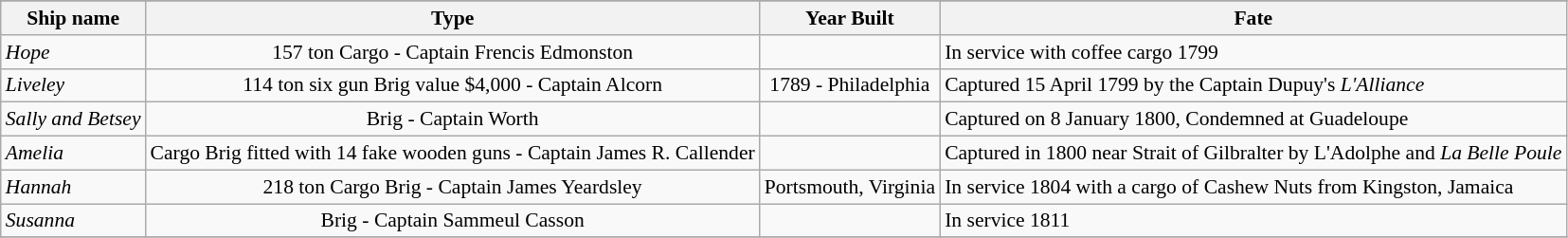<table class="wikitable" align=center style="font-size:90%;">
<tr>
</tr>
<tr bgcolor="#efefef">
<th>Ship name</th>
<th>Type</th>
<th>Year Built</th>
<th>Fate</th>
</tr>
<tr>
<td align=left><em>Hope</em></td>
<td align=center>157 ton Cargo - Captain Frencis Edmonston</td>
<td align=center></td>
<td align=left>In service with coffee cargo 1799</td>
</tr>
<tr>
<td align=left><em>Liveley</em></td>
<td align=center>114 ton six gun Brig value $4,000 - Captain Alcorn</td>
<td align=center>1789 - Philadelphia</td>
<td align=left>Captured 15 April 1799 by the Captain Dupuy's <em>L'Alliance</em> </td>
</tr>
<tr>
<td align=left><em>Sally and Betsey</em></td>
<td align=center>Brig - Captain Worth</td>
<td align=center></td>
<td align=left>Captured on 8 January 1800, Condemned at Guadeloupe</td>
</tr>
<tr>
<td align=left><em>Amelia</em></td>
<td align=center>Cargo Brig fitted with 14 fake wooden guns - Captain James R. Callender</td>
<td align=center></td>
<td align=left>Captured in 1800 near Strait of Gilbralter by L'Adolphe and <em>La Belle Poule</em></td>
</tr>
<tr>
<td align=left><em>Hannah</em></td>
<td align=center>218 ton Cargo Brig - Captain James Yeardsley</td>
<td align=center>Portsmouth, Virginia</td>
<td align=left>In service 1804 with a cargo of Cashew Nuts from Kingston, Jamaica</td>
</tr>
<tr>
<td align=left><em>Susanna</em></td>
<td align=center>Brig - Captain Sammeul Casson</td>
<td align=center></td>
<td align=left>In service 1811</td>
</tr>
<tr>
</tr>
</table>
